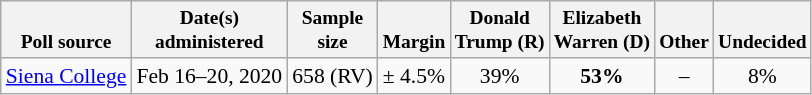<table class="wikitable" style="font-size:90%;text-align:center;">
<tr valign=bottom style="font-size:90%;">
<th>Poll source</th>
<th>Date(s)<br>administered</th>
<th>Sample<br>size</th>
<th>Margin<br></th>
<th>Donald<br>Trump (R)</th>
<th>Elizabeth<br>Warren (D)</th>
<th>Other</th>
<th>Undecided</th>
</tr>
<tr>
<td style="text-align:left;"><a href='#'>Siena College</a></td>
<td>Feb 16–20, 2020</td>
<td>658 (RV)</td>
<td>± 4.5%</td>
<td>39%</td>
<td><strong>53%</strong></td>
<td>–</td>
<td>8%</td>
</tr>
</table>
